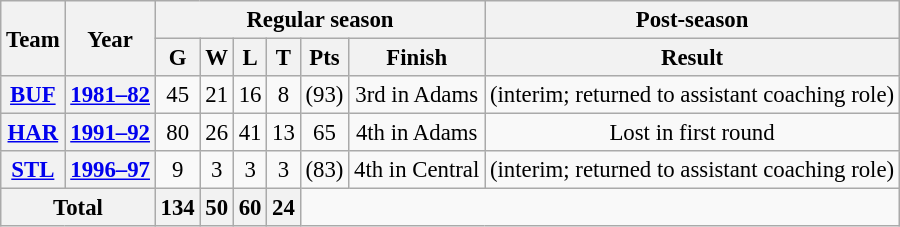<table class="wikitable" style="font-size: 95%; text-align:center;">
<tr>
<th rowspan="2">Team</th>
<th rowspan="2">Year</th>
<th colspan="6">Regular season</th>
<th colspan="1">Post-season</th>
</tr>
<tr>
<th>G</th>
<th>W</th>
<th>L</th>
<th>T</th>
<th>Pts</th>
<th>Finish</th>
<th>Result</th>
</tr>
<tr>
<th><a href='#'>BUF</a></th>
<th><a href='#'>1981–82</a></th>
<td>45</td>
<td>21</td>
<td>16</td>
<td>8</td>
<td>(93)</td>
<td>3rd in Adams</td>
<td>(interim; returned to assistant coaching role)</td>
</tr>
<tr>
<th><a href='#'>HAR</a></th>
<th><a href='#'>1991–92</a></th>
<td>80</td>
<td>26</td>
<td>41</td>
<td>13</td>
<td>65</td>
<td>4th in Adams</td>
<td>Lost in first round</td>
</tr>
<tr>
<th><a href='#'>STL</a></th>
<th><a href='#'>1996–97</a></th>
<td>9</td>
<td>3</td>
<td>3</td>
<td>3</td>
<td>(83)</td>
<td>4th in Central</td>
<td>(interim; returned to assistant coaching role)</td>
</tr>
<tr>
<th colspan="2">Total</th>
<th>134</th>
<th>50</th>
<th>60</th>
<th>24</th>
</tr>
</table>
